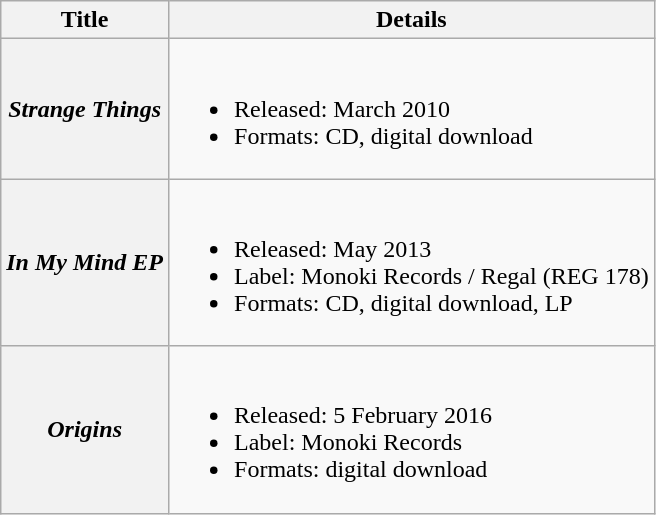<table class="wikitable plainrowheaders" style"text-align:center;">
<tr>
<th>Title</th>
<th>Details</th>
</tr>
<tr>
<th scope="row"><em>Strange Things</em></th>
<td><br><ul><li>Released: March 2010</li><li>Formats: CD, digital download</li></ul></td>
</tr>
<tr>
<th scope="row"><em>In My Mind EP</em></th>
<td><br><ul><li>Released: May 2013</li><li>Label: Monoki Records / Regal (REG 178)</li><li>Formats: CD, digital download, LP</li></ul></td>
</tr>
<tr>
<th scope="row"><em>Origins</em></th>
<td><br><ul><li>Released: 5 February 2016</li><li>Label: Monoki Records</li><li>Formats: digital download</li></ul></td>
</tr>
</table>
